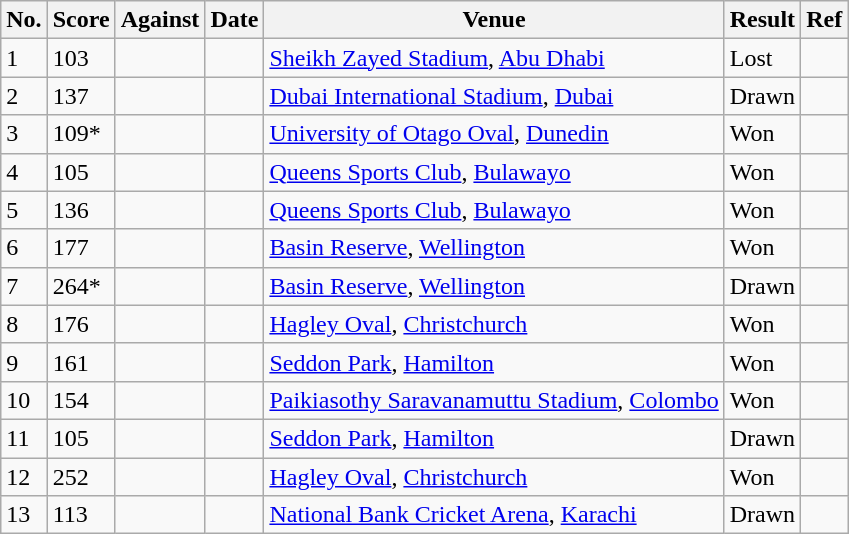<table class="wikitable sortable">
<tr>
<th>No.</th>
<th>Score</th>
<th>Against</th>
<th>Date</th>
<th>Venue</th>
<th>Result</th>
<th scope="col" class="unsortable">Ref</th>
</tr>
<tr>
<td>1</td>
<td>103</td>
<td></td>
<td></td>
<td><a href='#'>Sheikh Zayed Stadium</a>, <a href='#'>Abu Dhabi</a></td>
<td>Lost</td>
<td></td>
</tr>
<tr>
<td>2</td>
<td>137</td>
<td></td>
<td></td>
<td><a href='#'>Dubai International Stadium</a>, <a href='#'>Dubai</a></td>
<td>Drawn</td>
<td></td>
</tr>
<tr>
<td>3</td>
<td>109*</td>
<td></td>
<td></td>
<td><a href='#'>University of Otago Oval</a>, <a href='#'>Dunedin</a></td>
<td>Won</td>
<td></td>
</tr>
<tr>
<td>4</td>
<td>105</td>
<td></td>
<td></td>
<td><a href='#'>Queens Sports Club</a>, <a href='#'>Bulawayo</a></td>
<td>Won</td>
<td></td>
</tr>
<tr>
<td>5</td>
<td>136</td>
<td></td>
<td></td>
<td><a href='#'>Queens Sports Club</a>, <a href='#'>Bulawayo</a></td>
<td>Won</td>
<td></td>
</tr>
<tr>
<td>6</td>
<td>177</td>
<td></td>
<td></td>
<td><a href='#'>Basin Reserve</a>, <a href='#'>Wellington</a></td>
<td>Won</td>
<td></td>
</tr>
<tr>
<td>7</td>
<td>264*</td>
<td></td>
<td></td>
<td><a href='#'>Basin Reserve</a>, <a href='#'>Wellington</a></td>
<td>Drawn</td>
<td></td>
</tr>
<tr>
<td>8</td>
<td>176</td>
<td></td>
<td></td>
<td><a href='#'>Hagley Oval</a>, <a href='#'>Christchurch</a></td>
<td>Won</td>
<td></td>
</tr>
<tr>
<td>9</td>
<td>161</td>
<td></td>
<td></td>
<td><a href='#'>Seddon Park</a>, <a href='#'>Hamilton</a></td>
<td>Won</td>
<td></td>
</tr>
<tr>
<td>10</td>
<td>154</td>
<td></td>
<td></td>
<td><a href='#'>Paikiasothy Saravanamuttu Stadium</a>, <a href='#'>Colombo</a></td>
<td>Won</td>
<td></td>
</tr>
<tr>
<td>11</td>
<td>105</td>
<td></td>
<td></td>
<td><a href='#'>Seddon Park</a>, <a href='#'>Hamilton</a></td>
<td>Drawn</td>
<td></td>
</tr>
<tr>
<td>12</td>
<td>252</td>
<td></td>
<td></td>
<td><a href='#'>Hagley Oval</a>, <a href='#'>Christchurch</a></td>
<td>Won</td>
<td></td>
</tr>
<tr>
<td>13</td>
<td>113</td>
<td></td>
<td></td>
<td><a href='#'>National Bank Cricket Arena</a>, <a href='#'>Karachi</a></td>
<td>Drawn</td>
<td></td>
</tr>
</table>
